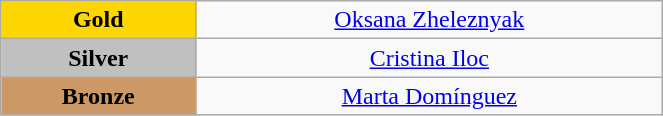<table class="wikitable" style="text-align:center; " width="35%">
<tr>
<td bgcolor="gold"><strong>Gold</strong></td>
<td><a href='#'>Oksana Zheleznyak</a><br>  <small><em></em></small></td>
</tr>
<tr>
<td bgcolor="silver"><strong>Silver</strong></td>
<td><a href='#'>Cristina Iloc</a><br>  <small><em></em></small></td>
</tr>
<tr>
<td bgcolor="CC9966"><strong>Bronze</strong></td>
<td><a href='#'>Marta Domínguez</a><br>  <small><em></em></small></td>
</tr>
</table>
